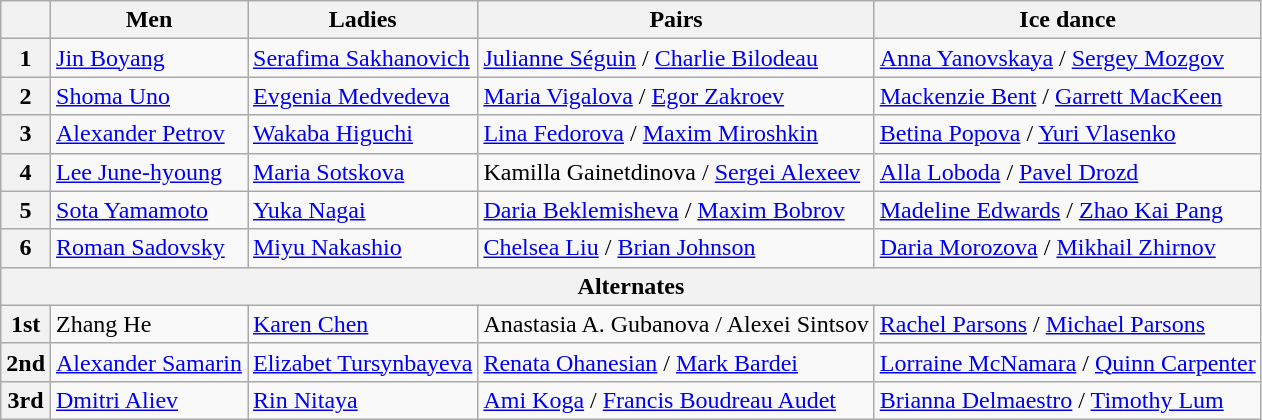<table class="wikitable">
<tr>
<th></th>
<th>Men</th>
<th>Ladies</th>
<th>Pairs</th>
<th>Ice dance</th>
</tr>
<tr>
<th>1</th>
<td> <a href='#'>Jin Boyang</a></td>
<td> <a href='#'>Serafima Sakhanovich</a></td>
<td> <a href='#'>Julianne Séguin</a> / <a href='#'>Charlie Bilodeau</a></td>
<td> <a href='#'>Anna Yanovskaya</a> / <a href='#'>Sergey Mozgov</a></td>
</tr>
<tr>
<th>2</th>
<td> <a href='#'>Shoma Uno</a></td>
<td> <a href='#'>Evgenia Medvedeva</a></td>
<td> <a href='#'>Maria Vigalova</a> / <a href='#'>Egor Zakroev</a></td>
<td> <a href='#'>Mackenzie Bent</a> / <a href='#'>Garrett MacKeen</a></td>
</tr>
<tr>
<th>3</th>
<td> <a href='#'>Alexander Petrov</a></td>
<td> <a href='#'>Wakaba Higuchi</a></td>
<td> <a href='#'>Lina Fedorova</a> / <a href='#'>Maxim Miroshkin</a></td>
<td> <a href='#'>Betina Popova</a> / <a href='#'>Yuri Vlasenko</a></td>
</tr>
<tr>
<th>4</th>
<td> <a href='#'>Lee June-hyoung</a></td>
<td> <a href='#'>Maria Sotskova</a></td>
<td> Kamilla Gainetdinova / <a href='#'>Sergei Alexeev</a></td>
<td> <a href='#'>Alla Loboda</a> / <a href='#'>Pavel Drozd</a></td>
</tr>
<tr>
<th>5</th>
<td> <a href='#'>Sota Yamamoto</a></td>
<td> <a href='#'>Yuka Nagai</a></td>
<td> <a href='#'>Daria Beklemisheva</a> / <a href='#'>Maxim Bobrov</a></td>
<td> <a href='#'>Madeline Edwards</a> / <a href='#'>Zhao Kai Pang</a></td>
</tr>
<tr>
<th>6</th>
<td> <a href='#'>Roman Sadovsky</a></td>
<td> <a href='#'>Miyu Nakashio</a></td>
<td> <a href='#'>Chelsea Liu</a> / <a href='#'>Brian Johnson</a></td>
<td> <a href='#'>Daria Morozova</a> / <a href='#'>Mikhail Zhirnov</a></td>
</tr>
<tr>
<th colspan=5 align=center>Alternates</th>
</tr>
<tr>
<th>1st</th>
<td> Zhang He</td>
<td> <a href='#'>Karen Chen</a></td>
<td> Anastasia A. Gubanova / Alexei Sintsov</td>
<td> <a href='#'>Rachel Parsons</a> / <a href='#'>Michael Parsons</a></td>
</tr>
<tr>
<th>2nd</th>
<td> <a href='#'>Alexander Samarin</a></td>
<td> <a href='#'>Elizabet Tursynbayeva</a></td>
<td> <a href='#'>Renata Ohanesian</a> / <a href='#'>Mark Bardei</a></td>
<td> <a href='#'>Lorraine McNamara</a> / <a href='#'>Quinn Carpenter</a></td>
</tr>
<tr>
<th>3rd</th>
<td> <a href='#'>Dmitri Aliev</a></td>
<td> <a href='#'>Rin Nitaya</a></td>
<td> <a href='#'>Ami Koga</a> / <a href='#'>Francis Boudreau Audet</a></td>
<td> <a href='#'>Brianna Delmaestro</a> / <a href='#'>Timothy Lum</a></td>
</tr>
</table>
